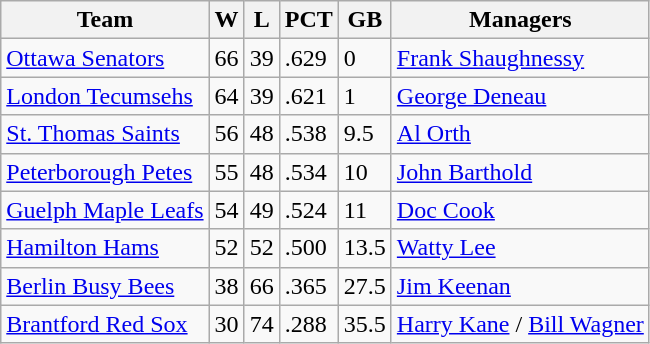<table class="wikitable">
<tr>
<th>Team</th>
<th>W</th>
<th>L</th>
<th>PCT</th>
<th>GB</th>
<th>Managers</th>
</tr>
<tr>
<td><a href='#'>Ottawa Senators</a></td>
<td>66</td>
<td>39</td>
<td>.629</td>
<td>0</td>
<td><a href='#'>Frank Shaughnessy</a></td>
</tr>
<tr>
<td><a href='#'>London Tecumsehs</a></td>
<td>64</td>
<td>39</td>
<td>.621</td>
<td>1</td>
<td><a href='#'>George Deneau</a></td>
</tr>
<tr>
<td><a href='#'>St. Thomas Saints</a></td>
<td>56</td>
<td>48</td>
<td>.538</td>
<td>9.5</td>
<td><a href='#'>Al Orth</a></td>
</tr>
<tr>
<td><a href='#'>Peterborough Petes</a></td>
<td>55</td>
<td>48</td>
<td>.534</td>
<td>10</td>
<td><a href='#'>John Barthold</a></td>
</tr>
<tr>
<td><a href='#'>Guelph Maple Leafs</a></td>
<td>54</td>
<td>49</td>
<td>.524</td>
<td>11</td>
<td><a href='#'>Doc Cook</a></td>
</tr>
<tr>
<td><a href='#'>Hamilton Hams</a></td>
<td>52</td>
<td>52</td>
<td>.500</td>
<td>13.5</td>
<td><a href='#'>Watty Lee</a></td>
</tr>
<tr>
<td><a href='#'>Berlin Busy Bees</a></td>
<td>38</td>
<td>66</td>
<td>.365</td>
<td>27.5</td>
<td><a href='#'>Jim Keenan</a></td>
</tr>
<tr>
<td><a href='#'>Brantford Red Sox</a></td>
<td>30</td>
<td>74</td>
<td>.288</td>
<td>35.5</td>
<td><a href='#'>Harry Kane</a> / <a href='#'>Bill Wagner</a></td>
</tr>
</table>
